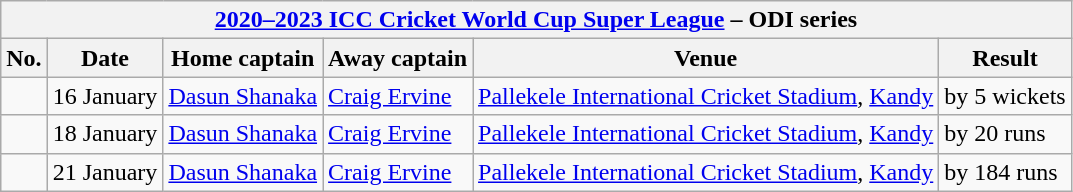<table class="wikitable">
<tr>
<th colspan="9"><a href='#'>2020–2023 ICC Cricket World Cup Super League</a> – ODI series</th>
</tr>
<tr>
<th>No.</th>
<th>Date</th>
<th>Home captain</th>
<th>Away captain</th>
<th>Venue</th>
<th>Result</th>
</tr>
<tr>
<td></td>
<td>16 January</td>
<td><a href='#'>Dasun Shanaka</a></td>
<td><a href='#'>Craig Ervine</a></td>
<td><a href='#'>Pallekele International Cricket Stadium</a>, <a href='#'>Kandy</a></td>
<td> by 5 wickets</td>
</tr>
<tr>
<td></td>
<td>18 January</td>
<td><a href='#'>Dasun Shanaka</a></td>
<td><a href='#'>Craig Ervine</a></td>
<td><a href='#'>Pallekele International Cricket Stadium</a>, <a href='#'>Kandy</a></td>
<td> by 20 runs</td>
</tr>
<tr>
<td></td>
<td>21 January</td>
<td><a href='#'>Dasun Shanaka</a></td>
<td><a href='#'>Craig Ervine</a></td>
<td><a href='#'>Pallekele International Cricket Stadium</a>, <a href='#'>Kandy</a></td>
<td> by 184 runs</td>
</tr>
</table>
